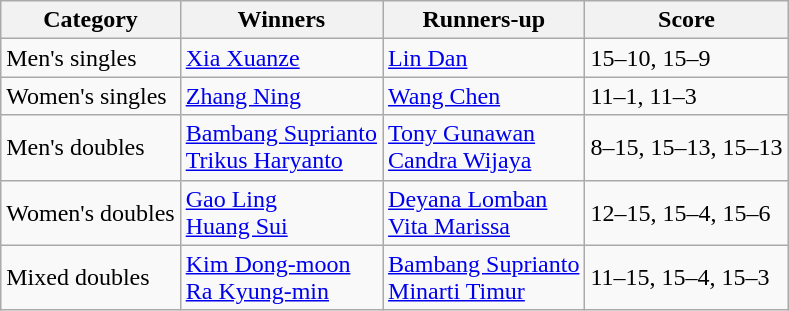<table class=wikitable style="white-space:nowrap;">
<tr>
<th>Category</th>
<th>Winners</th>
<th>Runners-up</th>
<th>Score</th>
</tr>
<tr>
<td>Men's singles</td>
<td> <a href='#'>Xia Xuanze</a></td>
<td> <a href='#'>Lin Dan</a></td>
<td>15–10, 15–9</td>
</tr>
<tr>
<td>Women's singles</td>
<td> <a href='#'>Zhang Ning</a></td>
<td> <a href='#'>Wang Chen</a></td>
<td>11–1, 11–3</td>
</tr>
<tr>
<td>Men's doubles</td>
<td> <a href='#'>Bambang Suprianto</a><br> <a href='#'>Trikus Haryanto</a></td>
<td> <a href='#'>Tony Gunawan</a><br> <a href='#'>Candra Wijaya</a></td>
<td>8–15, 15–13, 15–13</td>
</tr>
<tr>
<td>Women's doubles</td>
<td> <a href='#'>Gao Ling</a><br> <a href='#'>Huang Sui</a></td>
<td> <a href='#'>Deyana Lomban</a><br> <a href='#'>Vita Marissa</a></td>
<td>12–15, 15–4, 15–6</td>
</tr>
<tr>
<td>Mixed doubles</td>
<td> <a href='#'>Kim Dong-moon</a><br> <a href='#'>Ra Kyung-min</a></td>
<td> <a href='#'>Bambang Suprianto</a><br> <a href='#'>Minarti Timur</a></td>
<td>11–15, 15–4, 15–3</td>
</tr>
</table>
